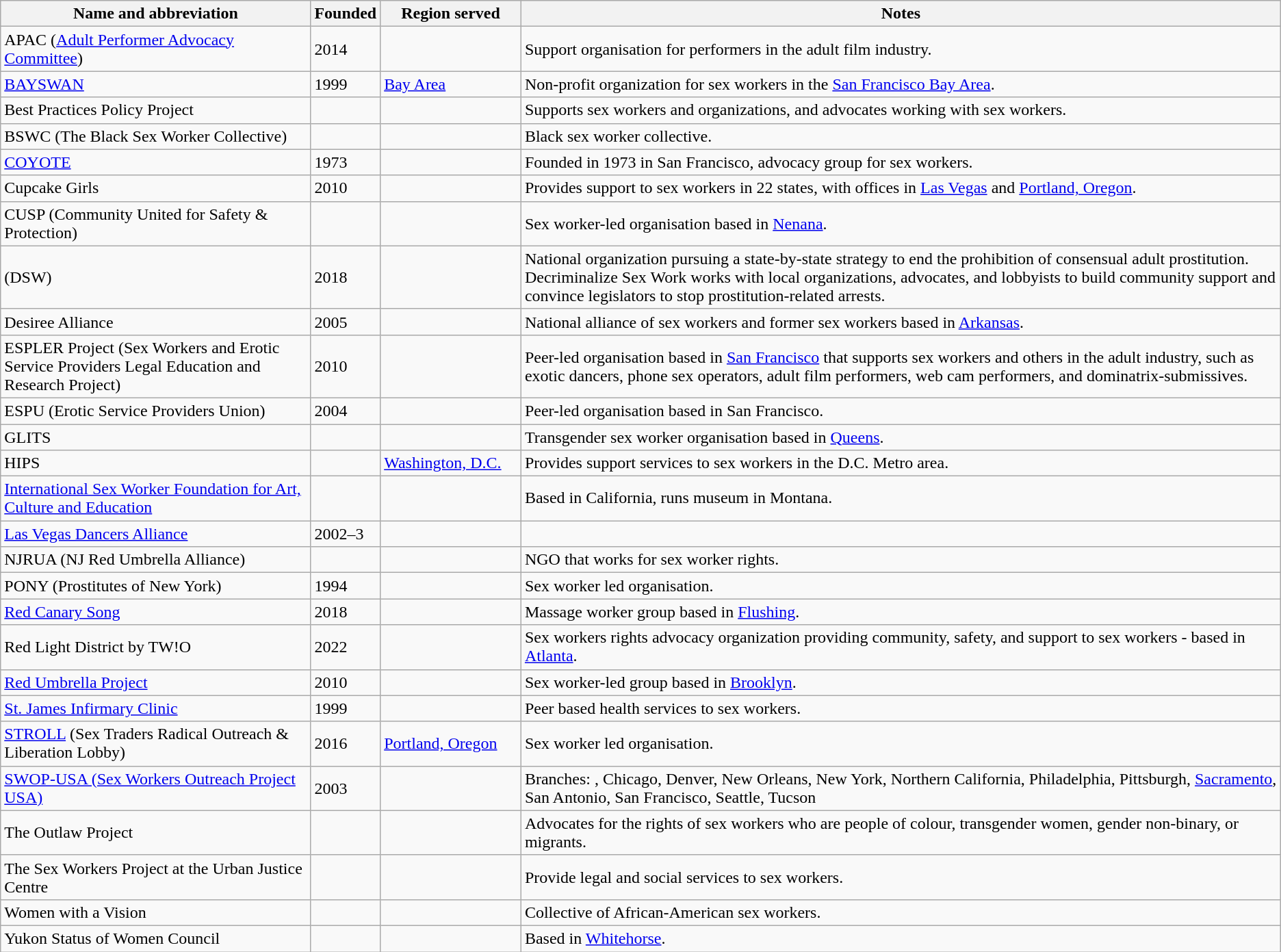<table class="wikitable sortable">
<tr>
<th>Name and abbreviation</th>
<th>Founded</th>
<th style="width:11%">Region served</th>
<th>Notes</th>
</tr>
<tr>
<td>APAC (<a href='#'>Adult Performer Advocacy Committee</a>)</td>
<td>2014</td>
<td></td>
<td>Support organisation for performers in the adult film industry.</td>
</tr>
<tr>
<td><a href='#'>BAYSWAN</a></td>
<td>1999</td>
<td> <a href='#'>Bay Area</a></td>
<td>Non-profit organization for sex workers in the <a href='#'>San Francisco Bay Area</a>.</td>
</tr>
<tr>
<td>Best Practices Policy Project</td>
<td></td>
<td></td>
<td>Supports sex workers and organizations, and advocates working with sex workers.</td>
</tr>
<tr>
<td>BSWC (The Black Sex Worker Collective)</td>
<td></td>
<td></td>
<td>Black sex worker collective.</td>
</tr>
<tr>
<td><a href='#'>COYOTE</a></td>
<td>1973</td>
<td></td>
<td>Founded in 1973 in San Francisco, advocacy group for sex workers.</td>
</tr>
<tr>
<td>Cupcake Girls</td>
<td>2010</td>
<td></td>
<td>Provides support to sex workers in 22 states, with offices in <a href='#'>Las Vegas</a> and <a href='#'>Portland, Oregon</a>.</td>
</tr>
<tr>
<td>CUSP (Community United for Safety & Protection)</td>
<td></td>
<td></td>
<td>Sex worker-led organisation based in <a href='#'>Nenana</a>.</td>
</tr>
<tr>
<td> (DSW)</td>
<td>2018</td>
<td></td>
<td>National organization pursuing a state-by-state strategy to end the prohibition of consensual adult prostitution. Decriminalize Sex Work works with local organizations, advocates, and lobbyists to build community support and convince legislators to stop prostitution-related arrests.</td>
</tr>
<tr>
<td>Desiree Alliance</td>
<td>2005</td>
<td></td>
<td>National alliance of sex workers and former sex workers based in <a href='#'>Arkansas</a>.</td>
</tr>
<tr>
<td>ESPLER Project (Sex Workers and Erotic Service Providers Legal Education and Research Project)</td>
<td>2010</td>
<td></td>
<td>Peer-led organisation based in <a href='#'>San Francisco</a> that supports sex workers and others in the adult industry, such as exotic dancers, phone sex operators, adult film performers, web cam performers, and dominatrix-submissives.</td>
</tr>
<tr>
<td>ESPU (Erotic Service Providers Union)</td>
<td>2004</td>
<td></td>
<td>Peer-led organisation based in San Francisco.</td>
</tr>
<tr>
<td>GLITS</td>
<td></td>
<td></td>
<td>Transgender sex worker organisation based in <a href='#'>Queens</a>.</td>
</tr>
<tr>
<td>HIPS</td>
<td></td>
<td> <a href='#'>Washington, D.C.</a></td>
<td>Provides support services to sex workers in the D.C. Metro area.</td>
</tr>
<tr>
<td><a href='#'>International Sex Worker Foundation for Art, Culture and Education</a></td>
<td></td>
<td></td>
<td>Based in California, runs museum in Montana.</td>
</tr>
<tr>
<td><a href='#'>Las Vegas Dancers Alliance</a></td>
<td>2002–3</td>
<td></td>
<td></td>
</tr>
<tr>
<td>NJRUA (NJ Red Umbrella Alliance)</td>
<td></td>
<td></td>
<td>NGO that works for sex worker rights.</td>
</tr>
<tr>
<td>PONY (Prostitutes of New York)</td>
<td>1994</td>
<td></td>
<td>Sex worker led organisation.</td>
</tr>
<tr>
<td><a href='#'>Red Canary Song</a></td>
<td>2018</td>
<td></td>
<td>Massage worker group based in <a href='#'>Flushing</a>.</td>
</tr>
<tr>
<td>Red Light District by TW!O</td>
<td>2022</td>
<td></td>
<td>Sex workers rights advocacy organization providing community, safety, and support to sex workers - based in <a href='#'>Atlanta</a>.</td>
</tr>
<tr>
<td><a href='#'>Red Umbrella Project</a></td>
<td>2010</td>
<td></td>
<td>Sex worker-led group based in <a href='#'>Brooklyn</a>.</td>
</tr>
<tr>
<td><a href='#'>St. James Infirmary Clinic</a></td>
<td>1999</td>
<td></td>
<td>Peer based health services to sex workers.</td>
</tr>
<tr>
<td><a href='#'>STROLL</a> (Sex Traders Radical Outreach & Liberation Lobby)</td>
<td>2016</td>
<td> <a href='#'>Portland, Oregon</a></td>
<td>Sex worker led organisation.</td>
</tr>
<tr>
<td><a href='#'>SWOP-USA (Sex Workers Outreach Project USA)</a></td>
<td>2003</td>
<td></td>
<td>Branches: , Chicago, Denver, New Orleans, New York, Northern California, Philadelphia, Pittsburgh, <a href='#'>Sacramento</a>, San Antonio, San Francisco, Seattle, Tucson</td>
</tr>
<tr>
<td>The Outlaw Project</td>
<td></td>
<td></td>
<td>Advocates for the rights of sex workers who are people of colour, transgender women, gender non-binary, or migrants.</td>
</tr>
<tr>
<td>The Sex Workers Project at the Urban Justice Centre</td>
<td></td>
<td></td>
<td>Provide legal and social services to sex workers.</td>
</tr>
<tr>
<td>Women with a Vision</td>
<td></td>
<td></td>
<td>Collective of African-American sex workers.</td>
</tr>
<tr>
<td>Yukon Status of Women Council</td>
<td></td>
<td></td>
<td>Based in <a href='#'>Whitehorse</a>.</td>
</tr>
</table>
